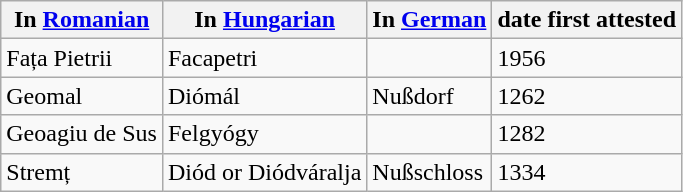<table class="wikitable">
<tr>
<th>In <a href='#'>Romanian</a></th>
<th>In <a href='#'>Hungarian</a></th>
<th>In <a href='#'>German</a></th>
<th>date first attested</th>
</tr>
<tr>
<td>Fața Pietrii</td>
<td>Facapetri</td>
<td></td>
<td>1956</td>
</tr>
<tr>
<td>Geomal</td>
<td>Diómál</td>
<td>Nußdorf</td>
<td>1262</td>
</tr>
<tr>
<td>Geoagiu de Sus</td>
<td>Felgyógy</td>
<td></td>
<td>1282</td>
</tr>
<tr>
<td>Stremț</td>
<td>Diód or Diódváralja</td>
<td>Nußschloss</td>
<td>1334</td>
</tr>
</table>
